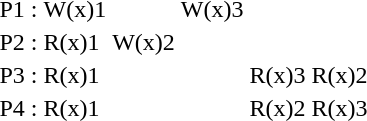<table>
<tr>
<td>P1 :</td>
<td>W(x)1</td>
<td></td>
<td>W(x)3</td>
<td></td>
<td></td>
</tr>
<tr>
<td>P2 :</td>
<td>R(x)1</td>
<td>W(x)2</td>
<td></td>
<td></td>
<td></td>
</tr>
<tr>
<td>P3 :</td>
<td>R(x)1</td>
<td></td>
<td></td>
<td>R(x)3</td>
<td>R(x)2</td>
</tr>
<tr>
<td>P4 :</td>
<td>R(x)1</td>
<td></td>
<td></td>
<td>R(x)2</td>
<td>R(x)3</td>
</tr>
</table>
